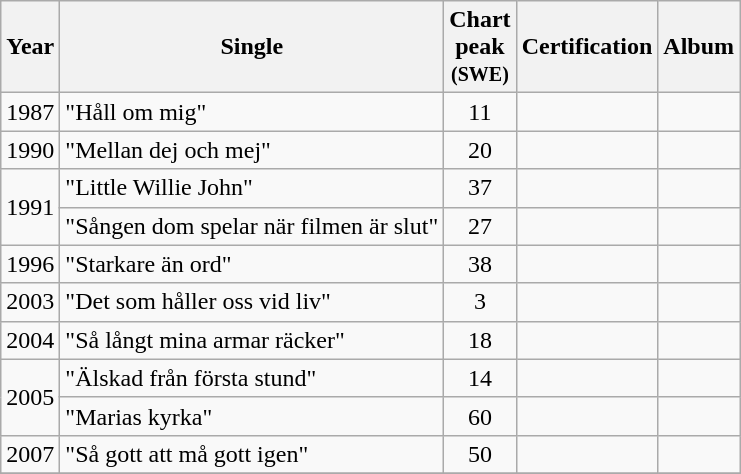<table class="wikitable">
<tr>
<th>Year</th>
<th>Single</th>
<th>Chart <br>peak<br><small>(SWE)</small><br></th>
<th>Certification</th>
<th>Album</th>
</tr>
<tr>
<td>1987</td>
<td>"Håll om mig"</td>
<td style="text-align:center;">11</td>
<td style="text-align:center;"></td>
<td style="text-align:center;"></td>
</tr>
<tr>
<td>1990</td>
<td>"Mellan dej och mej"</td>
<td style="text-align:center;">20</td>
<td style="text-align:center;"></td>
<td style="text-align:center;"></td>
</tr>
<tr>
<td rowspan=2>1991</td>
<td>"Little Willie John"</td>
<td style="text-align:center;">37</td>
<td style="text-align:center;"></td>
<td style="text-align:center;"></td>
</tr>
<tr>
<td>"Sången dom spelar när filmen är slut"</td>
<td style="text-align:center;">27</td>
<td style="text-align:center;"></td>
<td style="text-align:center;"></td>
</tr>
<tr>
<td>1996</td>
<td>"Starkare än ord"</td>
<td style="text-align:center;">38</td>
<td style="text-align:center;"></td>
<td style="text-align:center;"></td>
</tr>
<tr>
<td>2003</td>
<td>"Det som håller oss vid liv"</td>
<td style="text-align:center;">3</td>
<td style="text-align:center;"></td>
<td style="text-align:center;"></td>
</tr>
<tr>
<td>2004</td>
<td>"Så långt mina armar räcker"</td>
<td style="text-align:center;">18</td>
<td style="text-align:center;"></td>
<td style="text-align:center;"></td>
</tr>
<tr>
<td rowspan=2>2005</td>
<td>"Älskad från första stund"</td>
<td style="text-align:center;">14</td>
<td style="text-align:center;"></td>
<td style="text-align:center;"></td>
</tr>
<tr>
<td>"Marias kyrka"</td>
<td style="text-align:center;">60</td>
<td style="text-align:center;"></td>
<td style="text-align:center;"></td>
</tr>
<tr>
<td>2007</td>
<td>"Så gott att må gott igen"</td>
<td style="text-align:center;">50</td>
<td style="text-align:center;"></td>
<td style="text-align:center;"></td>
</tr>
<tr>
</tr>
</table>
